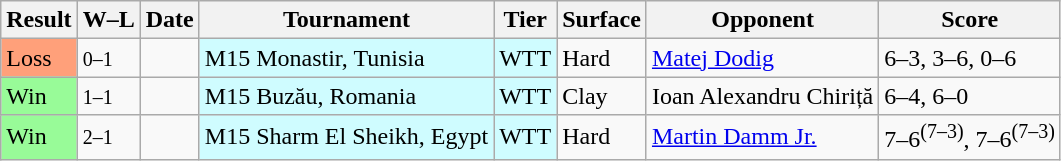<table class="sortable wikitable">
<tr>
<th>Result</th>
<th class="unsortable">W–L</th>
<th>Date</th>
<th>Tournament</th>
<th>Tier</th>
<th>Surface</th>
<th>Opponent</th>
<th class="unsortable">Score</th>
</tr>
<tr>
<td bgcolor=ffa07a>Loss</td>
<td><small>0–1</small></td>
<td></td>
<td style="background:#cffcff;">M15 Monastir, Tunisia</td>
<td style="background:#cffcff;">WTT</td>
<td>Hard</td>
<td> <a href='#'>Matej Dodig</a></td>
<td>6–3, 3–6, 0–6</td>
</tr>
<tr>
<td bgcolor=98fb98>Win</td>
<td><small>1–1</small></td>
<td></td>
<td style="background:#cffcff;">M15 Buzău, Romania</td>
<td style="background:#cffcff;">WTT</td>
<td>Clay</td>
<td> Ioan Alexandru Chiriță</td>
<td>6–4, 6–0</td>
</tr>
<tr>
<td bgcolor=98fb98>Win</td>
<td><small>2–1</small></td>
<td></td>
<td style="background:#cffcff;">M15 Sharm El Sheikh, Egypt</td>
<td style="background:#cffcff;">WTT</td>
<td>Hard</td>
<td> <a href='#'>Martin Damm Jr.</a></td>
<td>7–6<sup>(7–3)</sup>, 7–6<sup>(7–3)</sup></td>
</tr>
</table>
